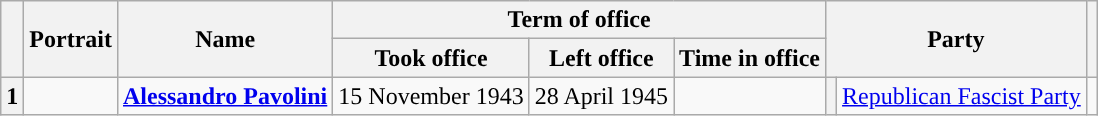<table class="wikitable" style="text-align:center;">
<tr>
<th rowspan=2></th>
<th rowspan=2>Portrait</th>
<th rowspan=2>Name<br></th>
<th colspan=3>Term of office</th>
<th colspan=2 rowspan=2>Party</th>
<th rowspan=2></th>
</tr>
<tr>
<th>Took office</th>
<th>Left office</th>
<th>Time in office</th>
</tr>
<tr>
<th>1</th>
<td></td>
<td><strong><a href='#'>Alessandro Pavolini</a></strong><br></td>
<td>15 November 1943</td>
<td>28 April 1945</td>
<td></td>
<th style="background: "></th>
<td><a href='#'>Republican Fascist Party</a></td>
<td></td>
</tr>
</table>
